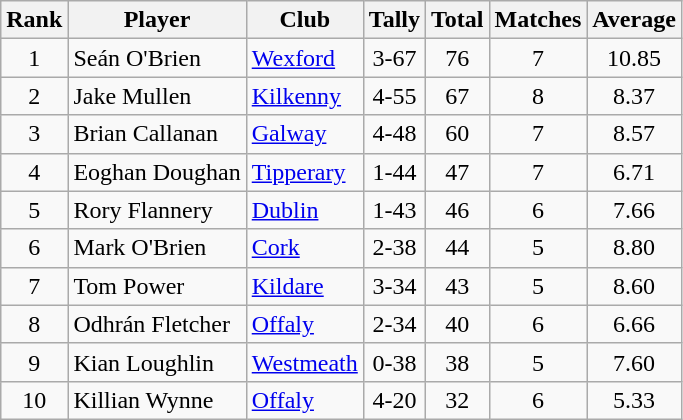<table class="wikitable">
<tr>
<th>Rank</th>
<th>Player</th>
<th>Club</th>
<th>Tally</th>
<th>Total</th>
<th>Matches</th>
<th>Average</th>
</tr>
<tr>
<td rowspan="1" style="text-align:center;">1</td>
<td>Seán O'Brien</td>
<td><a href='#'>Wexford</a></td>
<td align=center>3-67</td>
<td align=center>76</td>
<td align=center>7</td>
<td align=center>10.85</td>
</tr>
<tr>
<td rowspan="1" style="text-align:center;">2</td>
<td>Jake Mullen</td>
<td><a href='#'>Kilkenny</a></td>
<td align=center>4-55</td>
<td align=center>67</td>
<td align=center>8</td>
<td align=center>8.37</td>
</tr>
<tr>
<td rowspan="1" style="text-align:center;">3</td>
<td>Brian Callanan</td>
<td><a href='#'>Galway</a></td>
<td align=center>4-48</td>
<td align=center>60</td>
<td align=center>7</td>
<td align=center>8.57</td>
</tr>
<tr>
<td rowspan="1" style="text-align:center;">4</td>
<td>Eoghan Doughan</td>
<td><a href='#'>Tipperary</a></td>
<td align=center>1-44</td>
<td align=center>47</td>
<td align=center>7</td>
<td align=center>6.71</td>
</tr>
<tr>
<td rowspan="1" style="text-align:center;">5</td>
<td>Rory Flannery</td>
<td><a href='#'>Dublin</a></td>
<td align=center>1-43</td>
<td align=center>46</td>
<td align=center>6</td>
<td align=center>7.66</td>
</tr>
<tr>
<td rowspan="1" style="text-align:center;">6</td>
<td>Mark O'Brien</td>
<td><a href='#'>Cork</a></td>
<td align=center>2-38</td>
<td align=center>44</td>
<td align=center>5</td>
<td align=center>8.80</td>
</tr>
<tr>
<td rowspan="1" style="text-align:center;">7</td>
<td>Tom Power</td>
<td><a href='#'>Kildare</a></td>
<td align=center>3-34</td>
<td align=center>43</td>
<td align=center>5</td>
<td align=center>8.60</td>
</tr>
<tr>
<td rowspan="1" style="text-align:center;">8</td>
<td>Odhrán Fletcher</td>
<td><a href='#'>Offaly</a></td>
<td align=center>2-34</td>
<td align=center>40</td>
<td align=center>6</td>
<td align=center>6.66</td>
</tr>
<tr>
<td rowspan="1" style="text-align:center;">9</td>
<td>Kian Loughlin</td>
<td><a href='#'>Westmeath</a></td>
<td align=center>0-38</td>
<td align=center>38</td>
<td align=center>5</td>
<td align=center>7.60</td>
</tr>
<tr>
<td rowspan="1" style="text-align:center;">10</td>
<td>Killian Wynne</td>
<td><a href='#'>Offaly</a></td>
<td align=center>4-20</td>
<td align=center>32</td>
<td align=center>6</td>
<td align=center>5.33</td>
</tr>
</table>
